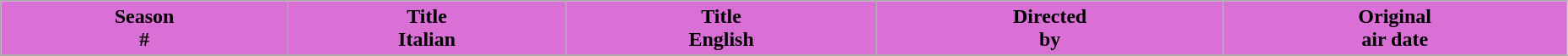<table class="wikitable plainrowheaders" style="width: 98%;">
<tr style="color:black">
<th style="color: #000000; background-color: #DA70D6">Season <br> #</th>
<th style="color: #000000; background-color: #DA70D6">Title <br> Italian</th>
<th style="color: #000000; background-color: #DA70D6">Title <br> English</th>
<th style="color: #000000; background-color: #DA70D6">Directed <br> by</th>
<th style="color: #000000; background-color: #DA70D6">Original <br> air date</th>
</tr>
<tr>
</tr>
</table>
